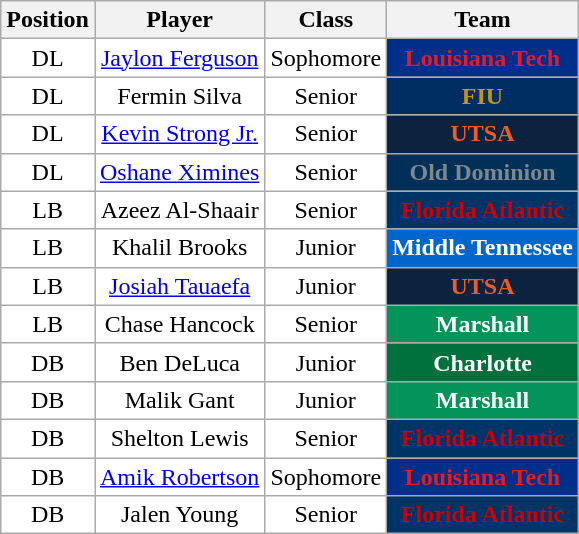<table class="wikitable sortable">
<tr>
<th>Position</th>
<th>Player</th>
<th>Class</th>
<th>Team</th>
</tr>
<tr style="text-align:center;">
<td style="background:white">DL</td>
<td style="background:white"><a href='#'>Jaylon Ferguson</a></td>
<td style="background:white">Sophomore</td>
<th style="background:#002F8B; color:#E31B23;">Louisiana Tech</th>
</tr>
<tr style="text-align:center;">
<td style="background:white">DL</td>
<td style="background:white">Fermin Silva</td>
<td style="background:white">Senior</td>
<th style="background:#002d62; color:#c5960c;">FIU</th>
</tr>
<tr style="text-align:center;">
<td style="background:white">DL</td>
<td style="background:white"><a href='#'>Kevin Strong Jr.</a></td>
<td style="background:white">Senior</td>
<th style="background:#0c2340; color:#f15a22;">UTSA</th>
</tr>
<tr style="text-align:center;">
<td style="background:white">DL</td>
<td style="background:white"><a href='#'>Oshane Ximines</a></td>
<td style="background:white">Senior</td>
<th style="background:#003057; color:#7c878e;">Old Dominion</th>
</tr>
<tr style="text-align:center;">
<td style="background:white">LB</td>
<td style="background:white">Azeez Al-Shaair</td>
<td style="background:white">Senior</td>
<th style="background:#003366; color:#CC0000;">Florida Atlantic</th>
</tr>
<tr style="text-align:center;">
<td style="background:white">LB</td>
<td style="background:white">Khalil Brooks</td>
<td style="background:white">Junior</td>
<th style="background:#0066CC; color:#ffffff;">Middle Tennessee</th>
</tr>
<tr style="text-align:center;">
<td style="background:white">LB</td>
<td style="background:white"><a href='#'>Josiah Tauaefa</a></td>
<td style="background:white">Junior</td>
<th style="background:#0c2340; color:#f15a22;">UTSA</th>
</tr>
<tr style="text-align:center;">
<td style="background:white">LB</td>
<td style="background:white">Chase Hancock</td>
<td style="background:white">Senior</td>
<th style="background:#04945a; color:#FFFFFF;">Marshall</th>
</tr>
<tr style="text-align:center;">
<td style="background:white">DB</td>
<td style="background:white">Ben DeLuca</td>
<td style="background:white">Junior</td>
<th style="background:#00703C; color:#FFFFFF;">Charlotte</th>
</tr>
<tr style="text-align:center;">
<td style="background:white">DB</td>
<td style="background:white">Malik Gant</td>
<td style="background:white">Junior</td>
<th style="background:#04945a; color:#FFFFFF;">Marshall</th>
</tr>
<tr style="text-align:center;">
<td style="background:white">DB</td>
<td style="background:white">Shelton Lewis</td>
<td style="background:white">Senior</td>
<th style="background:#003366; color:#CC0000;">Florida Atlantic</th>
</tr>
<tr style="text-align:center;">
<td style="background:white">DB</td>
<td style="background:white"><a href='#'>Amik Robertson</a></td>
<td style="background:white">Sophomore</td>
<th style="background:#002F8B; color:#E31B23;">Louisiana Tech</th>
</tr>
<tr style="text-align:center;">
<td style="background:white">DB</td>
<td style="background:white">Jalen Young</td>
<td style="background:white">Senior</td>
<th style="background:#003366; color:#CC0000;">Florida Atlantic</th>
</tr>
</table>
